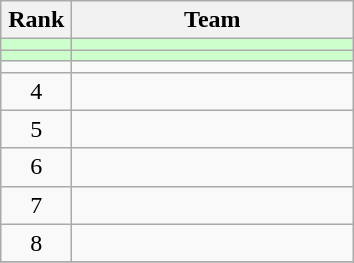<table class="wikitable" style="text-align: center;">
<tr>
<th width=40>Rank</th>
<th width=180>Team</th>
</tr>
<tr align=center bgcolor=#ccffcc>
<td></td>
<td style="text-align:left;"></td>
</tr>
<tr align=center bgcolor=#ccffcc>
<td></td>
<td style="text-align:left;"></td>
</tr>
<tr align=center>
<td></td>
<td style="text-align:left;"></td>
</tr>
<tr align=center>
<td>4</td>
<td style="text-align:left;"></td>
</tr>
<tr align=center>
<td>5</td>
<td style="text-align:left;"></td>
</tr>
<tr align=center>
<td>6</td>
<td style="text-align:left;"></td>
</tr>
<tr align=center>
<td>7</td>
<td style="text-align:left;"></td>
</tr>
<tr align=center>
<td>8</td>
<td style="text-align:left;"></td>
</tr>
<tr align=center>
</tr>
</table>
